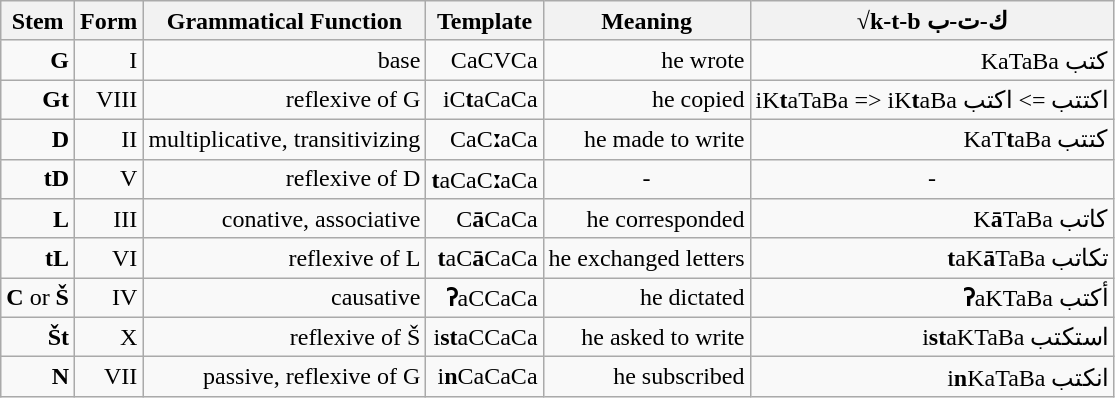<table class="wikitable">
<tr>
<th>Stem</th>
<th>Form</th>
<th>Grammatical Function</th>
<th>Template</th>
<th>Meaning</th>
<th>√k-t-b ك-ت-ب</th>
</tr>
<tr align="right">
<td><strong>G</strong></td>
<td>I</td>
<td>base</td>
<td>CaCVCa</td>
<td>he wrote</td>
<td>KaTaBa كتب</td>
</tr>
<tr align="right">
<td><strong>Gt</strong></td>
<td>VIII</td>
<td>reflexive of G</td>
<td>iC<strong>t</strong>aCaCa</td>
<td>he copied</td>
<td>iK<strong>t</strong>aTaBa => iK<strong>t</strong>aBa اكتتب => اكتب</td>
</tr>
<tr align="right">
<td><strong>D</strong></td>
<td>II</td>
<td>multiplicative, transitivizing</td>
<td>CaC<strong>ː</strong>aCa</td>
<td>he made to write</td>
<td>KaT<strong>t</strong>aBa كتتب</td>
</tr>
<tr align="right">
<td><strong>tD</strong></td>
<td>V</td>
<td>reflexive of D</td>
<td><strong>t</strong>aCaC<strong>ː</strong>aCa</td>
<td align="center">-</td>
<td align="center">-</td>
</tr>
<tr align="right">
<td><strong>L</strong></td>
<td>III</td>
<td>conative, associative</td>
<td>C<strong>ā</strong>CaCa</td>
<td>he corresponded</td>
<td>K<strong>ā</strong>TaBa كاتب</td>
</tr>
<tr align="right">
<td><strong>tL</strong></td>
<td>VI</td>
<td>reflexive of L</td>
<td><strong>t</strong>aC<strong>ā</strong>CaCa</td>
<td>he exchanged letters</td>
<td><strong>t</strong>aK<strong>ā</strong>TaBa تكاتب</td>
</tr>
<tr align="right">
<td><strong>C</strong> or <strong>Š</strong></td>
<td>IV</td>
<td>causative</td>
<td><strong>ʔ</strong>aCCaCa</td>
<td>he dictated</td>
<td><strong>ʔ</strong>aKTaBa أكتب</td>
</tr>
<tr align="right">
<td><strong>Št</strong></td>
<td>X</td>
<td>reflexive of Š</td>
<td>i<strong>st</strong>aCCaCa</td>
<td>he asked to write</td>
<td>i<strong>st</strong>aKTaBa استكتب</td>
</tr>
<tr align="right">
<td><strong>N</strong></td>
<td>VII</td>
<td>passive, reflexive of G</td>
<td>i<strong>n</strong>CaCaCa</td>
<td>he subscribed</td>
<td>i<strong>n</strong>KaTaBa انكتب</td>
</tr>
</table>
